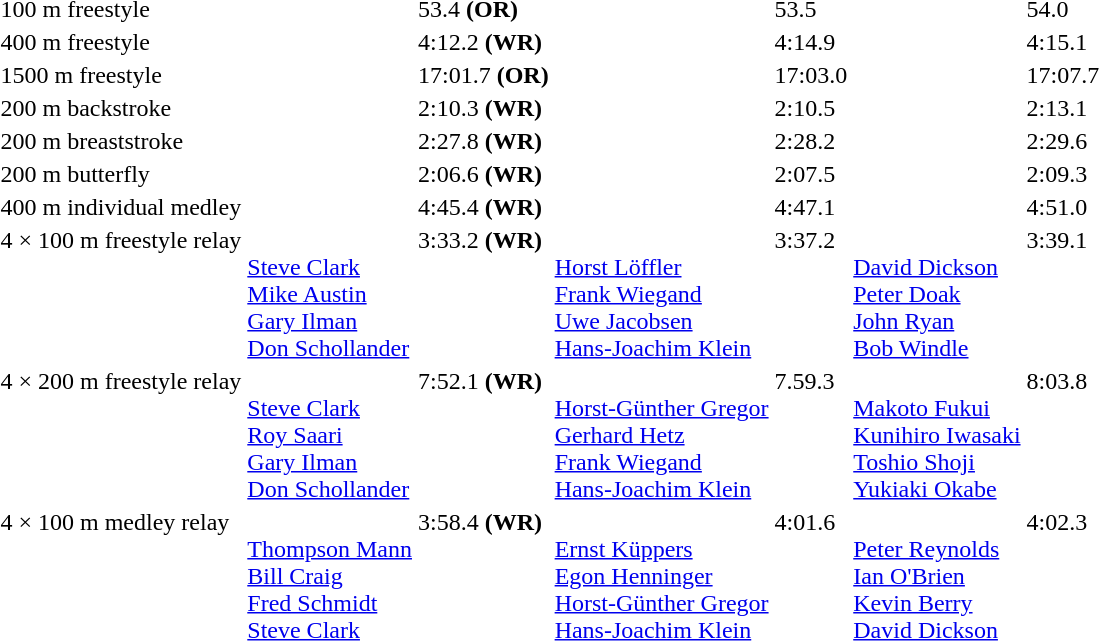<table>
<tr valign="top">
<td>100 m freestyle<br></td>
<td></td>
<td>53.4 <strong>(OR)</strong></td>
<td></td>
<td>53.5</td>
<td></td>
<td>54.0</td>
</tr>
<tr valign="top">
<td>400 m freestyle<br></td>
<td></td>
<td>4:12.2 <strong>(WR)</strong></td>
<td></td>
<td>4:14.9</td>
<td></td>
<td>4:15.1</td>
</tr>
<tr>
<td>1500 m freestyle<br></td>
<td></td>
<td>17:01.7 <strong>(OR)</strong></td>
<td></td>
<td>17:03.0</td>
<td></td>
<td>17:07.7</td>
</tr>
<tr>
<td>200 m backstroke<br></td>
<td></td>
<td>2:10.3 <strong>(WR)</strong></td>
<td></td>
<td>2:10.5</td>
<td></td>
<td>2:13.1</td>
</tr>
<tr>
<td>200 m breaststroke<br></td>
<td></td>
<td>2:27.8 <strong>(WR)</strong></td>
<td></td>
<td>2:28.2</td>
<td></td>
<td>2:29.6</td>
</tr>
<tr>
<td>200 m butterfly<br></td>
<td></td>
<td>2:06.6 <strong>(WR)</strong></td>
<td></td>
<td>2:07.5</td>
<td></td>
<td>2:09.3</td>
</tr>
<tr valign="top">
<td>400 m individual medley<br></td>
<td></td>
<td>4:45.4 <strong>(WR)</strong></td>
<td></td>
<td>4:47.1</td>
<td></td>
<td>4:51.0</td>
</tr>
<tr valign="top">
<td>4 × 100 m freestyle relay<br></td>
<td><br><a href='#'>Steve Clark</a><br><a href='#'>Mike Austin</a><br><a href='#'>Gary Ilman</a><br><a href='#'>Don Schollander</a></td>
<td>3:33.2 <strong>(WR)</strong></td>
<td><br><a href='#'>Horst Löffler</a><br><a href='#'>Frank Wiegand</a><br><a href='#'>Uwe Jacobsen</a><br><a href='#'>Hans-Joachim Klein</a></td>
<td>3:37.2</td>
<td><br><a href='#'>David Dickson</a><br><a href='#'>Peter Doak</a><br><a href='#'>John Ryan</a><br><a href='#'>Bob Windle</a></td>
<td>3:39.1</td>
</tr>
<tr valign="top">
<td>4 × 200 m freestyle relay<br></td>
<td><br><a href='#'>Steve Clark</a><br><a href='#'>Roy Saari</a><br><a href='#'>Gary Ilman</a><br><a href='#'>Don Schollander</a></td>
<td>7:52.1 <strong>(WR)</strong></td>
<td><br><a href='#'>Horst-Günther Gregor</a><br><a href='#'>Gerhard Hetz</a><br><a href='#'>Frank Wiegand</a><br><a href='#'>Hans-Joachim Klein</a></td>
<td>7.59.3</td>
<td><br><a href='#'>Makoto Fukui</a><br><a href='#'>Kunihiro Iwasaki</a><br><a href='#'>Toshio Shoji</a><br><a href='#'>Yukiaki Okabe</a></td>
<td>8:03.8</td>
</tr>
<tr valign="top">
<td>4 × 100 m medley relay<br></td>
<td><br><a href='#'>Thompson Mann</a><br><a href='#'>Bill Craig</a><br><a href='#'>Fred Schmidt</a><br><a href='#'>Steve Clark</a></td>
<td>3:58.4 <strong>(WR)</strong></td>
<td><br><a href='#'>Ernst Küppers</a><br><a href='#'>Egon Henninger</a><br><a href='#'>Horst-Günther Gregor</a><br><a href='#'>Hans-Joachim Klein</a></td>
<td>4:01.6</td>
<td><br><a href='#'>Peter Reynolds</a><br><a href='#'>Ian O'Brien</a><br><a href='#'>Kevin Berry</a><br><a href='#'>David Dickson</a></td>
<td>4:02.3</td>
</tr>
</table>
